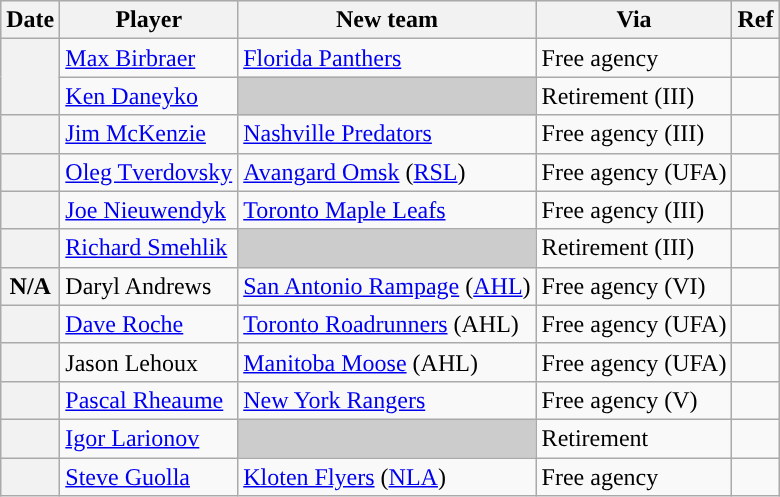<table class="wikitable plainrowheaders">
<tr style="background:#ddd; text-align:center;">
<th>Date</th>
<th>Player</th>
<th>New team</th>
<th>Via</th>
<th>Ref</th>
</tr>
<tr>
<th scope="row" rowspan=2></th>
<td><a href='#'>Max Birbraer</a></td>
<td><a href='#'>Florida Panthers</a></td>
<td>Free agency</td>
<td></td>
</tr>
<tr>
<td><a href='#'>Ken Daneyko</a></td>
<td style="background:#ccc"></td>
<td>Retirement (III)</td>
<td></td>
</tr>
<tr>
<th scope="row"></th>
<td><a href='#'>Jim McKenzie</a></td>
<td><a href='#'>Nashville Predators</a></td>
<td>Free agency (III)</td>
<td></td>
</tr>
<tr>
<th scope="row"></th>
<td><a href='#'>Oleg Tverdovsky</a></td>
<td><a href='#'>Avangard Omsk</a> (<a href='#'>RSL</a>)</td>
<td>Free agency (UFA)</td>
<td></td>
</tr>
<tr>
<th scope="row"></th>
<td><a href='#'>Joe Nieuwendyk</a></td>
<td><a href='#'>Toronto Maple Leafs</a></td>
<td>Free agency (III)</td>
<td></td>
</tr>
<tr>
<th scope="row"></th>
<td><a href='#'>Richard Smehlik</a></td>
<td style="background:#ccc"></td>
<td>Retirement (III)</td>
<td></td>
</tr>
<tr>
<th scope="row">N/A</th>
<td>Daryl Andrews</td>
<td><a href='#'>San Antonio Rampage</a> (<a href='#'>AHL</a>)</td>
<td>Free agency (VI)</td>
<td></td>
</tr>
<tr>
<th scope="row"></th>
<td><a href='#'>Dave Roche</a></td>
<td><a href='#'>Toronto Roadrunners</a> (AHL)</td>
<td>Free agency (UFA)</td>
<td></td>
</tr>
<tr>
<th scope="row"></th>
<td>Jason Lehoux</td>
<td><a href='#'>Manitoba Moose</a> (AHL)</td>
<td>Free agency (UFA)</td>
<td></td>
</tr>
<tr>
<th scope="row"></th>
<td><a href='#'>Pascal Rheaume</a></td>
<td><a href='#'>New York Rangers</a></td>
<td>Free agency (V)</td>
<td></td>
</tr>
<tr>
<th scope="row"></th>
<td><a href='#'>Igor Larionov</a></td>
<td style="background:#ccc"></td>
<td>Retirement</td>
<td></td>
</tr>
<tr>
<th scope="row"></th>
<td><a href='#'>Steve Guolla</a></td>
<td><a href='#'>Kloten Flyers</a> (<a href='#'>NLA</a>)</td>
<td>Free agency</td>
<td></td>
</tr>
</table>
